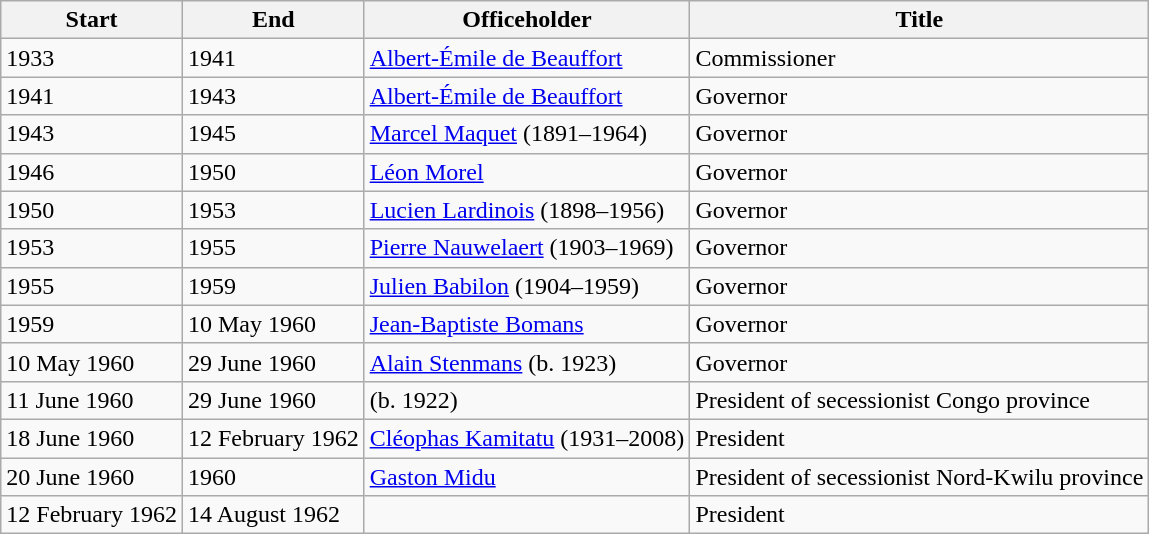<table class=wikitable sortable>
<tr>
<th>Start</th>
<th>End</th>
<th>Officeholder</th>
<th>Title</th>
</tr>
<tr>
<td>1933</td>
<td>1941</td>
<td><a href='#'>Albert-Émile de Beauffort</a></td>
<td>Commissioner</td>
</tr>
<tr>
<td>1941</td>
<td>1943</td>
<td><a href='#'>Albert-Émile de Beauffort</a></td>
<td>Governor</td>
</tr>
<tr>
<td>1943</td>
<td>1945</td>
<td><a href='#'>Marcel Maquet</a> (1891–1964)</td>
<td>Governor</td>
</tr>
<tr>
<td>1946</td>
<td>1950</td>
<td><a href='#'>Léon Morel</a></td>
<td>Governor</td>
</tr>
<tr>
<td>1950</td>
<td>1953</td>
<td><a href='#'>Lucien Lardinois</a> (1898–1956)</td>
<td>Governor</td>
</tr>
<tr>
<td>1953</td>
<td>1955</td>
<td><a href='#'>Pierre Nauwelaert</a> (1903–1969)</td>
<td>Governor</td>
</tr>
<tr>
<td>1955</td>
<td>1959</td>
<td><a href='#'>Julien Babilon</a> (1904–1959)</td>
<td>Governor</td>
</tr>
<tr>
<td>1959</td>
<td>10 May 1960</td>
<td><a href='#'>Jean-Baptiste Bomans</a></td>
<td>Governor</td>
</tr>
<tr>
<td>10 May 1960</td>
<td>29 June 1960</td>
<td><a href='#'>Alain Stenmans</a> (b. 1923)</td>
<td>Governor</td>
</tr>
<tr>
<td>11 June 1960</td>
<td>29 June 1960</td>
<td> (b. 1922)</td>
<td>President of secessionist Congo province</td>
</tr>
<tr>
<td>18 June 1960</td>
<td>12 February 1962</td>
<td><a href='#'>Cléophas Kamitatu</a> (1931–2008)</td>
<td>President</td>
</tr>
<tr>
<td>20 June 1960</td>
<td>1960</td>
<td><a href='#'>Gaston Midu</a></td>
<td>President of secessionist Nord-Kwilu province</td>
</tr>
<tr>
<td>12 February 1962</td>
<td>14 August 1962</td>
<td></td>
<td>President</td>
</tr>
</table>
